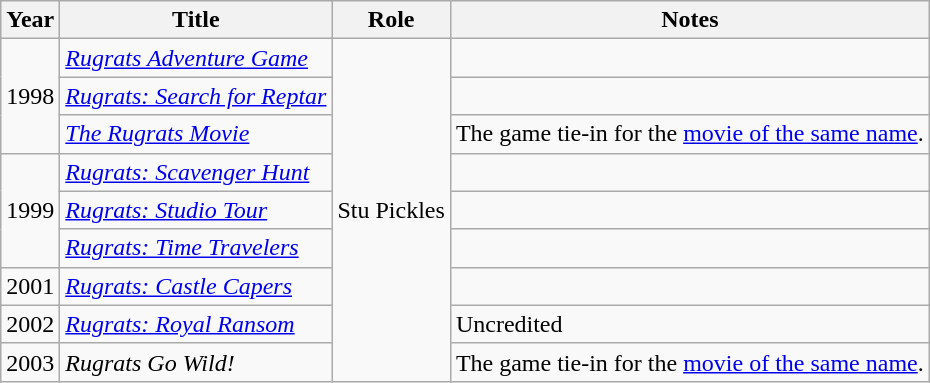<table class="wikitable sortable">
<tr>
<th>Year</th>
<th>Title</th>
<th>Role</th>
<th>Notes</th>
</tr>
<tr>
<td rowspan="3">1998</td>
<td><em><a href='#'>Rugrats Adventure Game</a></em></td>
<td rowspan="9">Stu Pickles</td>
<td></td>
</tr>
<tr>
<td><em><a href='#'>Rugrats: Search for Reptar</a></em></td>
<td></td>
</tr>
<tr>
<td><a href='#'><em>The Rugrats Movie</em></a></td>
<td>The game tie-in for the <a href='#'>movie of the same name</a>.</td>
</tr>
<tr>
<td rowspan="3">1999</td>
<td><em><a href='#'>Rugrats: Scavenger Hunt</a></em></td>
<td></td>
</tr>
<tr>
<td><em><a href='#'>Rugrats: Studio Tour</a></em></td>
<td></td>
</tr>
<tr>
<td><em><a href='#'>Rugrats: Time Travelers</a></em></td>
<td></td>
</tr>
<tr>
<td>2001</td>
<td><em><a href='#'>Rugrats: Castle Capers</a></em></td>
<td></td>
</tr>
<tr>
<td>2002</td>
<td><em><a href='#'>Rugrats: Royal Ransom</a></em></td>
<td>Uncredited</td>
</tr>
<tr>
<td>2003</td>
<td><em>Rugrats Go Wild!</em></td>
<td>The game tie-in for the <a href='#'>movie of the same name</a>.</td>
</tr>
</table>
